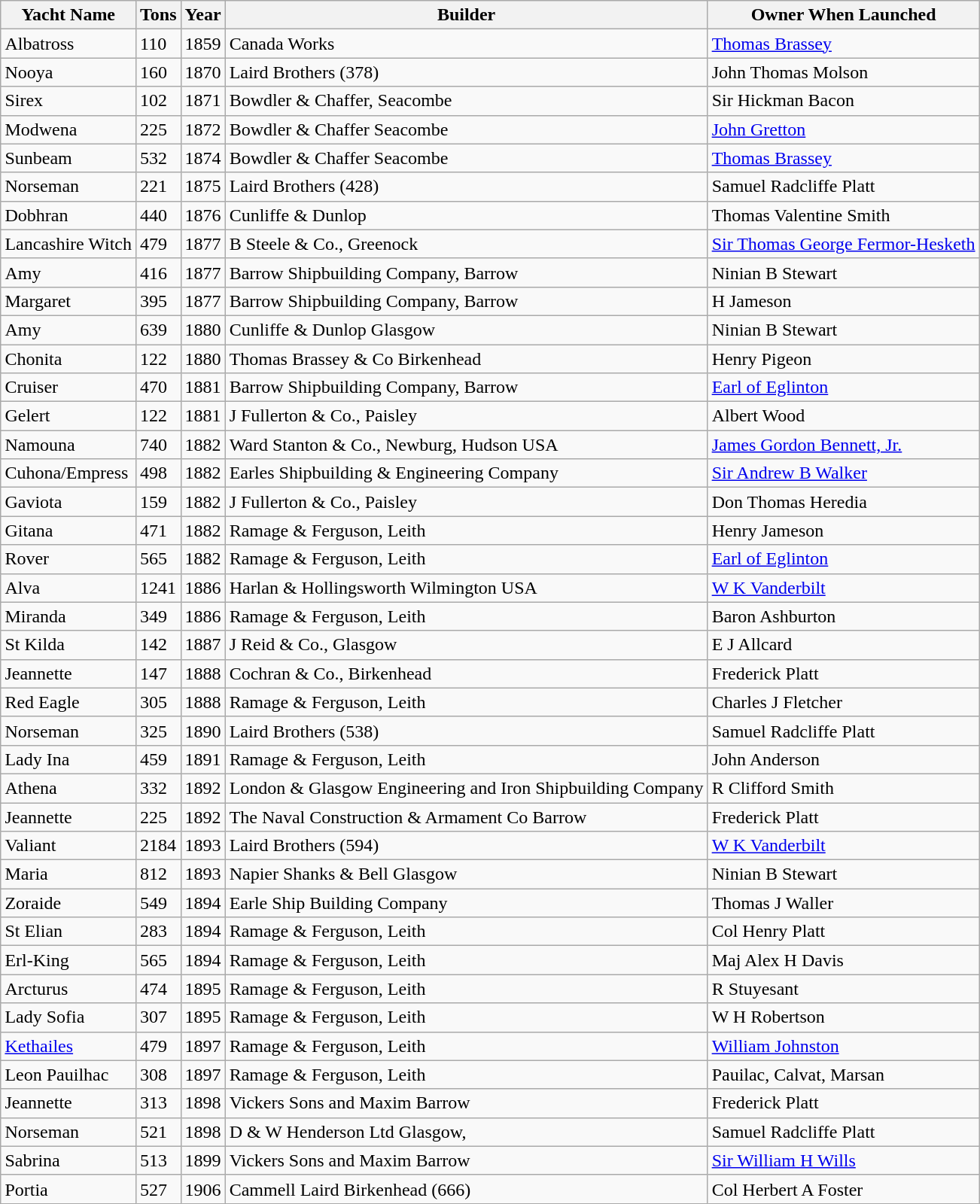<table class="wikitable" style="margin: 1em auto 1em auto;">
<tr>
<th>Yacht Name</th>
<th>Tons</th>
<th>Year</th>
<th>Builder</th>
<th>Owner When Launched</th>
</tr>
<tr>
<td>Albatross</td>
<td>110</td>
<td>1859</td>
<td>Canada Works</td>
<td><a href='#'>Thomas Brassey</a></td>
</tr>
<tr>
<td>Nooya</td>
<td>160</td>
<td>1870</td>
<td>Laird Brothers (378)</td>
<td>John Thomas Molson</td>
</tr>
<tr>
<td>Sirex</td>
<td>102</td>
<td>1871</td>
<td>Bowdler & Chaffer, Seacombe</td>
<td>Sir Hickman Bacon</td>
</tr>
<tr>
<td>Modwena</td>
<td>225</td>
<td>1872</td>
<td>Bowdler & Chaffer Seacombe</td>
<td><a href='#'>John Gretton</a></td>
</tr>
<tr>
<td>Sunbeam</td>
<td>532</td>
<td>1874</td>
<td>Bowdler & Chaffer Seacombe</td>
<td><a href='#'>Thomas Brassey</a></td>
</tr>
<tr>
<td>Norseman</td>
<td>221</td>
<td>1875</td>
<td>Laird Brothers (428)</td>
<td>Samuel Radcliffe Platt</td>
</tr>
<tr>
<td>Dobhran</td>
<td>440</td>
<td>1876</td>
<td>Cunliffe & Dunlop</td>
<td>Thomas Valentine Smith</td>
</tr>
<tr>
<td>Lancashire Witch</td>
<td>479</td>
<td>1877</td>
<td>B Steele & Co., Greenock</td>
<td><a href='#'>Sir Thomas George Fermor-Hesketh</a></td>
</tr>
<tr>
<td>Amy</td>
<td>416</td>
<td>1877</td>
<td>Barrow Shipbuilding Company, Barrow</td>
<td>Ninian B Stewart</td>
</tr>
<tr>
<td>Margaret</td>
<td>395</td>
<td>1877</td>
<td>Barrow Shipbuilding Company, Barrow</td>
<td>H Jameson</td>
</tr>
<tr>
<td>Amy</td>
<td>639</td>
<td>1880</td>
<td>Cunliffe & Dunlop Glasgow</td>
<td>Ninian B Stewart</td>
</tr>
<tr>
<td>Chonita</td>
<td>122</td>
<td>1880</td>
<td>Thomas Brassey & Co Birkenhead</td>
<td>Henry Pigeon</td>
</tr>
<tr>
<td>Cruiser</td>
<td>470</td>
<td>1881</td>
<td>Barrow Shipbuilding Company, Barrow</td>
<td><a href='#'>Earl of Eglinton</a></td>
</tr>
<tr>
<td>Gelert</td>
<td>122</td>
<td>1881</td>
<td>J Fullerton & Co., Paisley</td>
<td>Albert Wood</td>
</tr>
<tr>
<td>Namouna</td>
<td>740</td>
<td>1882</td>
<td>Ward Stanton & Co., Newburg, Hudson USA</td>
<td><a href='#'>James Gordon Bennett, Jr.</a></td>
</tr>
<tr>
<td>Cuhona/Empress</td>
<td>498</td>
<td>1882</td>
<td>Earles Shipbuilding & Engineering Company</td>
<td><a href='#'>Sir Andrew B Walker</a></td>
</tr>
<tr>
<td>Gaviota</td>
<td>159</td>
<td>1882</td>
<td>J Fullerton & Co., Paisley</td>
<td>Don Thomas Heredia</td>
</tr>
<tr>
<td>Gitana</td>
<td>471</td>
<td>1882</td>
<td>Ramage & Ferguson, Leith</td>
<td>Henry Jameson</td>
</tr>
<tr>
<td>Rover</td>
<td>565</td>
<td>1882</td>
<td>Ramage & Ferguson, Leith</td>
<td><a href='#'>Earl of Eglinton</a></td>
</tr>
<tr>
<td>Alva</td>
<td>1241</td>
<td>1886</td>
<td>Harlan & Hollingsworth Wilmington  USA</td>
<td><a href='#'>W K Vanderbilt</a></td>
</tr>
<tr>
<td>Miranda</td>
<td>349</td>
<td>1886</td>
<td>Ramage & Ferguson, Leith</td>
<td>Baron Ashburton</td>
</tr>
<tr>
<td>St Kilda</td>
<td>142</td>
<td>1887</td>
<td>J Reid & Co., Glasgow</td>
<td>E J Allcard</td>
</tr>
<tr>
<td>Jeannette</td>
<td>147</td>
<td>1888</td>
<td>Cochran & Co., Birkenhead</td>
<td>Frederick Platt</td>
</tr>
<tr>
<td>Red Eagle</td>
<td>305</td>
<td>1888</td>
<td>Ramage & Ferguson, Leith</td>
<td>Charles J Fletcher</td>
</tr>
<tr>
<td>Norseman</td>
<td>325</td>
<td>1890</td>
<td>Laird Brothers (538)</td>
<td>Samuel Radcliffe Platt</td>
</tr>
<tr>
<td>Lady Ina</td>
<td>459</td>
<td>1891</td>
<td>Ramage & Ferguson, Leith</td>
<td>John Anderson</td>
</tr>
<tr>
<td>Athena</td>
<td>332</td>
<td>1892</td>
<td>London & Glasgow Engineering and Iron Shipbuilding Company</td>
<td>R Clifford Smith</td>
</tr>
<tr>
<td>Jeannette</td>
<td>225</td>
<td>1892</td>
<td>The Naval Construction & Armament Co Barrow</td>
<td>Frederick Platt</td>
</tr>
<tr>
<td>Valiant</td>
<td>2184</td>
<td>1893</td>
<td>Laird Brothers (594)</td>
<td><a href='#'>W K Vanderbilt</a></td>
</tr>
<tr>
<td>Maria</td>
<td>812</td>
<td>1893</td>
<td>Napier Shanks & Bell Glasgow</td>
<td>Ninian B Stewart</td>
</tr>
<tr>
<td>Zoraide</td>
<td>549</td>
<td>1894</td>
<td>Earle Ship Building Company</td>
<td>Thomas J Waller</td>
</tr>
<tr>
<td>St Elian</td>
<td>283</td>
<td>1894</td>
<td>Ramage & Ferguson, Leith</td>
<td>Col Henry Platt</td>
</tr>
<tr>
<td>Erl-King</td>
<td>565</td>
<td>1894</td>
<td>Ramage & Ferguson, Leith</td>
<td>Maj Alex H Davis</td>
</tr>
<tr>
<td>Arcturus</td>
<td>474</td>
<td>1895</td>
<td>Ramage & Ferguson, Leith</td>
<td>R Stuyesant</td>
</tr>
<tr>
<td>Lady Sofia</td>
<td>307</td>
<td>1895</td>
<td>Ramage & Ferguson, Leith</td>
<td>W H Robertson</td>
</tr>
<tr>
<td><a href='#'>Kethailes</a></td>
<td>479</td>
<td>1897</td>
<td>Ramage & Ferguson, Leith</td>
<td><a href='#'>William Johnston</a></td>
</tr>
<tr>
<td>Leon Pauilhac</td>
<td>308</td>
<td>1897</td>
<td>Ramage & Ferguson, Leith</td>
<td>Pauilac, Calvat, Marsan</td>
</tr>
<tr>
<td>Jeannette</td>
<td>313</td>
<td>1898</td>
<td>Vickers Sons and Maxim Barrow</td>
<td>Frederick Platt</td>
</tr>
<tr>
<td>Norseman</td>
<td>521</td>
<td>1898</td>
<td>D & W Henderson Ltd Glasgow,</td>
<td>Samuel Radcliffe Platt</td>
</tr>
<tr>
<td>Sabrina</td>
<td>513</td>
<td>1899</td>
<td>Vickers Sons and Maxim Barrow</td>
<td><a href='#'>Sir William H Wills</a></td>
</tr>
<tr>
<td>Portia</td>
<td>527</td>
<td>1906</td>
<td>Cammell Laird Birkenhead (666)</td>
<td>Col Herbert A Foster</td>
</tr>
</table>
